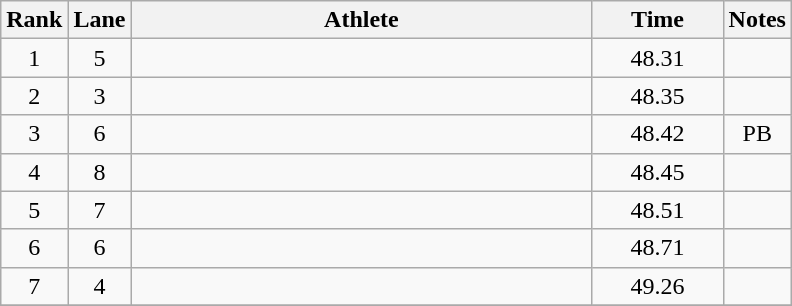<table class="wikitable" style="text-align:center">
<tr>
<th>Rank</th>
<th>Lane</th>
<th width=300>Athlete</th>
<th width=80>Time</th>
<th>Notes</th>
</tr>
<tr>
<td>1</td>
<td>5</td>
<td align=left></td>
<td>48.31</td>
<td></td>
</tr>
<tr>
<td>2</td>
<td>3</td>
<td align=left></td>
<td>48.35</td>
<td></td>
</tr>
<tr>
<td>3</td>
<td>6</td>
<td align=left></td>
<td>48.42</td>
<td>PB</td>
</tr>
<tr>
<td>4</td>
<td>8</td>
<td align=left></td>
<td>48.45</td>
<td></td>
</tr>
<tr>
<td>5</td>
<td>7</td>
<td align=left></td>
<td>48.51</td>
<td></td>
</tr>
<tr>
<td>6</td>
<td>6</td>
<td align=left></td>
<td>48.71</td>
<td></td>
</tr>
<tr>
<td>7</td>
<td>4</td>
<td align=left></td>
<td>49.26</td>
<td></td>
</tr>
<tr>
</tr>
</table>
